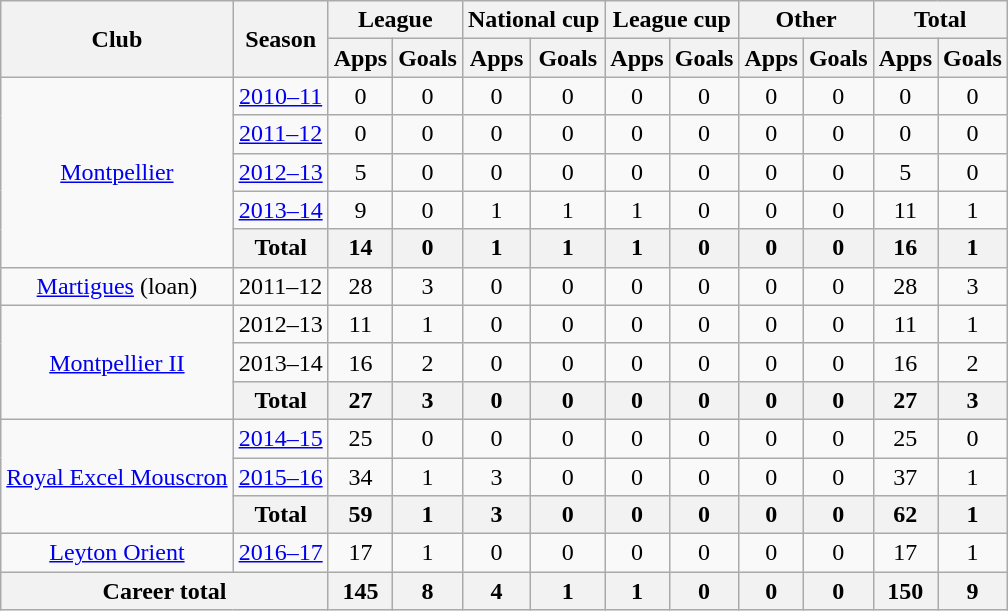<table class="wikitable" style="text-align:center">
<tr>
<th rowspan="2">Club</th>
<th rowspan="2">Season</th>
<th colspan="2">League</th>
<th colspan="2">National cup</th>
<th colspan="2">League cup</th>
<th colspan="2">Other</th>
<th colspan="2">Total</th>
</tr>
<tr>
<th>Apps</th>
<th>Goals</th>
<th>Apps</th>
<th>Goals</th>
<th>Apps</th>
<th>Goals</th>
<th>Apps</th>
<th>Goals</th>
<th>Apps</th>
<th>Goals</th>
</tr>
<tr>
<td rowspan="5"><a href='#'>Montpellier</a></td>
<td><a href='#'>2010–11</a></td>
<td>0</td>
<td>0</td>
<td>0</td>
<td>0</td>
<td>0</td>
<td>0</td>
<td>0</td>
<td>0</td>
<td>0</td>
<td>0</td>
</tr>
<tr>
<td><a href='#'>2011–12</a></td>
<td>0</td>
<td>0</td>
<td>0</td>
<td>0</td>
<td>0</td>
<td>0</td>
<td>0</td>
<td>0</td>
<td>0</td>
<td>0</td>
</tr>
<tr>
<td><a href='#'>2012–13</a></td>
<td>5</td>
<td>0</td>
<td>0</td>
<td>0</td>
<td>0</td>
<td>0</td>
<td>0</td>
<td>0</td>
<td>5</td>
<td>0</td>
</tr>
<tr>
<td><a href='#'>2013–14</a></td>
<td>9</td>
<td>0</td>
<td>1</td>
<td>1</td>
<td>1</td>
<td>0</td>
<td>0</td>
<td>0</td>
<td>11</td>
<td>1</td>
</tr>
<tr>
<th>Total</th>
<th>14</th>
<th>0</th>
<th>1</th>
<th>1</th>
<th>1</th>
<th>0</th>
<th>0</th>
<th>0</th>
<th>16</th>
<th>1</th>
</tr>
<tr>
<td><a href='#'>Martigues</a> (loan)</td>
<td>2011–12</td>
<td>28</td>
<td>3</td>
<td>0</td>
<td>0</td>
<td>0</td>
<td>0</td>
<td>0</td>
<td>0</td>
<td>28</td>
<td>3</td>
</tr>
<tr>
<td rowspan="3"><a href='#'>Montpellier II</a></td>
<td>2012–13</td>
<td>11</td>
<td>1</td>
<td>0</td>
<td>0</td>
<td>0</td>
<td>0</td>
<td>0</td>
<td>0</td>
<td>11</td>
<td>1</td>
</tr>
<tr>
<td>2013–14</td>
<td>16</td>
<td>2</td>
<td>0</td>
<td>0</td>
<td>0</td>
<td>0</td>
<td>0</td>
<td>0</td>
<td>16</td>
<td>2</td>
</tr>
<tr>
<th>Total</th>
<th>27</th>
<th>3</th>
<th>0</th>
<th>0</th>
<th>0</th>
<th>0</th>
<th>0</th>
<th>0</th>
<th>27</th>
<th>3</th>
</tr>
<tr>
<td rowspan="3"><a href='#'>Royal Excel Mouscron</a></td>
<td><a href='#'>2014–15</a></td>
<td>25</td>
<td>0</td>
<td>0</td>
<td>0</td>
<td>0</td>
<td>0</td>
<td>0</td>
<td>0</td>
<td>25</td>
<td>0</td>
</tr>
<tr>
<td><a href='#'>2015–16</a></td>
<td>34</td>
<td>1</td>
<td>3</td>
<td>0</td>
<td>0</td>
<td>0</td>
<td>0</td>
<td>0</td>
<td>37</td>
<td>1</td>
</tr>
<tr>
<th>Total</th>
<th>59</th>
<th>1</th>
<th>3</th>
<th>0</th>
<th>0</th>
<th>0</th>
<th>0</th>
<th>0</th>
<th>62</th>
<th>1</th>
</tr>
<tr>
<td><a href='#'>Leyton Orient</a></td>
<td><a href='#'>2016–17</a></td>
<td>17</td>
<td>1</td>
<td>0</td>
<td>0</td>
<td>0</td>
<td>0</td>
<td>0</td>
<td>0</td>
<td>17</td>
<td>1</td>
</tr>
<tr>
<th colspan="2">Career total</th>
<th>145</th>
<th>8</th>
<th>4</th>
<th>1</th>
<th>1</th>
<th>0</th>
<th>0</th>
<th>0</th>
<th>150</th>
<th>9</th>
</tr>
</table>
